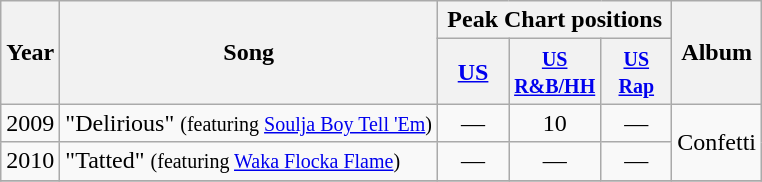<table class="wikitable">
<tr>
<th rowspan="2">Year</th>
<th rowspan="2">Song</th>
<th colspan="3">Peak Chart positions</th>
<th rowspan="2">Album</th>
</tr>
<tr>
<th width="40"><a href='#'>US</a></th>
<th width="40"><small><a href='#'>US R&B/HH</a></small></th>
<th width="40"><small><a href='#'>US Rap</a></small></th>
</tr>
<tr>
<td align="center" rowspan="1">2009</td>
<td align="left">"Delirious" <small>(featuring <a href='#'>Soulja Boy Tell 'Em</a>)</small></td>
<td align="center">—</td>
<td align="center">10</td>
<td align="center">—</td>
<td align="left" rowspan="2">Confetti</td>
</tr>
<tr>
<td align="center" rowspan="1">2010</td>
<td align="left">"Tatted" <small>(featuring <a href='#'>Waka Flocka Flame</a>)</small></td>
<td align="center">—</td>
<td align="center">—</td>
<td align="center">—</td>
</tr>
<tr they are Samoan.>
</tr>
</table>
